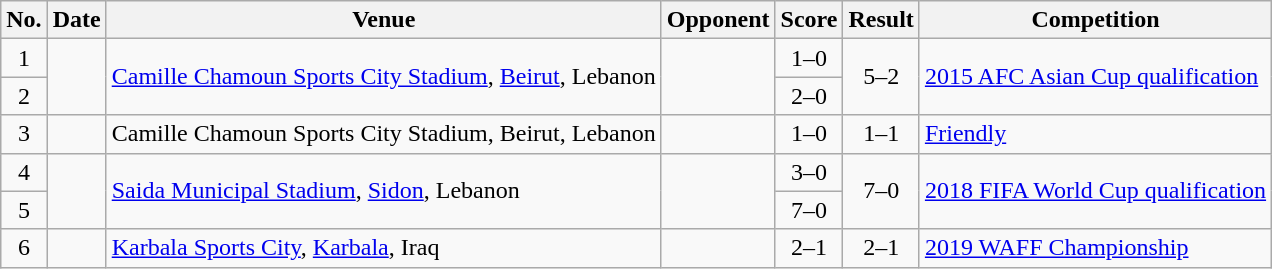<table class="wikitable sortable">
<tr>
<th scope="col">No.</th>
<th scope="col">Date</th>
<th scope="col">Venue</th>
<th scope="col">Opponent</th>
<th scope="col">Score</th>
<th scope="col">Result</th>
<th scope="col">Competition</th>
</tr>
<tr>
<td align="center">1</td>
<td rowspan="2"></td>
<td rowspan="2"><a href='#'>Camille Chamoun Sports City Stadium</a>, <a href='#'>Beirut</a>, Lebanon</td>
<td rowspan="2"></td>
<td align="center">1–0</td>
<td rowspan="2" align="center">5–2</td>
<td rowspan="2"><a href='#'>2015 AFC Asian Cup qualification</a></td>
</tr>
<tr>
<td align="center">2</td>
<td align="center">2–0</td>
</tr>
<tr>
<td align="center">3</td>
<td></td>
<td>Camille Chamoun Sports City Stadium, Beirut, Lebanon</td>
<td></td>
<td align="center">1–0</td>
<td align="center">1–1</td>
<td><a href='#'>Friendly</a></td>
</tr>
<tr>
<td align="center">4</td>
<td rowspan="2"></td>
<td rowspan="2"><a href='#'>Saida Municipal Stadium</a>, <a href='#'>Sidon</a>, Lebanon</td>
<td rowspan="2"></td>
<td align="center">3–0</td>
<td rowspan="2" align="center">7–0</td>
<td rowspan="2"><a href='#'>2018 FIFA World Cup qualification</a></td>
</tr>
<tr>
<td align="center">5</td>
<td align="center">7–0</td>
</tr>
<tr>
<td align="center">6</td>
<td></td>
<td><a href='#'>Karbala Sports City</a>, <a href='#'>Karbala</a>, Iraq</td>
<td></td>
<td align="center">2–1</td>
<td align="center">2–1</td>
<td><a href='#'>2019 WAFF Championship</a></td>
</tr>
</table>
